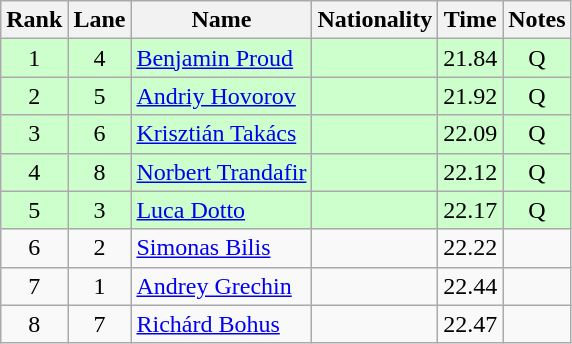<table class="wikitable sortable" style="text-align:center">
<tr>
<th>Rank</th>
<th>Lane</th>
<th>Name</th>
<th>Nationality</th>
<th>Time</th>
<th>Notes</th>
</tr>
<tr bgcolor=ccffcc>
<td>1</td>
<td>4</td>
<td align=left><a href='#'>Benjamin Proud</a></td>
<td align=left></td>
<td>21.84</td>
<td>Q</td>
</tr>
<tr bgcolor=ccffcc>
<td>2</td>
<td>5</td>
<td align=left><a href='#'>Andriy Hovorov</a></td>
<td align=left></td>
<td>21.92</td>
<td>Q</td>
</tr>
<tr bgcolor=ccffcc>
<td>3</td>
<td>6</td>
<td align=left><a href='#'>Krisztián Takács</a></td>
<td align=left></td>
<td>22.09</td>
<td>Q</td>
</tr>
<tr bgcolor=ccffcc>
<td>4</td>
<td>8</td>
<td align=left><a href='#'>Norbert Trandafir</a></td>
<td align=left></td>
<td>22.12</td>
<td>Q</td>
</tr>
<tr bgcolor=ccffcc>
<td>5</td>
<td>3</td>
<td align=left><a href='#'>Luca Dotto</a></td>
<td align=left></td>
<td>22.17</td>
<td>Q</td>
</tr>
<tr>
<td>6</td>
<td>2</td>
<td align=left><a href='#'>Simonas Bilis</a></td>
<td align=left></td>
<td>22.22</td>
<td></td>
</tr>
<tr>
<td>7</td>
<td>1</td>
<td align=left><a href='#'>Andrey Grechin</a></td>
<td align=left></td>
<td>22.44</td>
<td></td>
</tr>
<tr>
<td>8</td>
<td>7</td>
<td align=left><a href='#'>Richárd Bohus</a></td>
<td align=left></td>
<td>22.47</td>
<td></td>
</tr>
</table>
